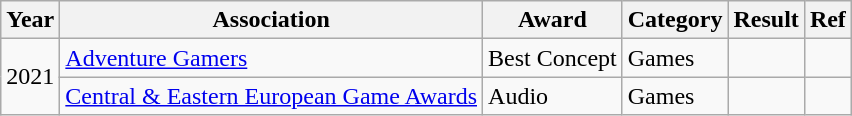<table class="wikitable">
<tr>
<th>Year</th>
<th>Association</th>
<th>Award</th>
<th>Category</th>
<th>Result</th>
<th>Ref</th>
</tr>
<tr>
<td rowspan="2">2021</td>
<td><a href='#'>Adventure Gamers</a></td>
<td>Best Concept</td>
<td>Games</td>
<td></td>
<td></td>
</tr>
<tr>
<td><a href='#'>Central & Eastern European Game Awards</a></td>
<td>Audio</td>
<td>Games</td>
<td></td>
<td></td>
</tr>
</table>
